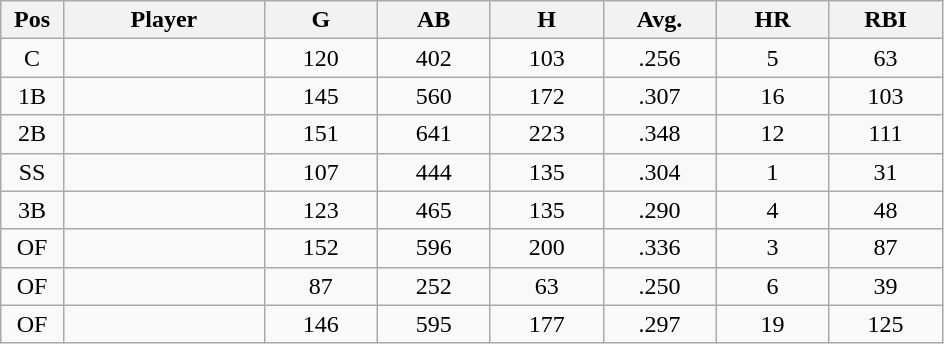<table class="wikitable sortable">
<tr>
<th bgcolor="#DDDDFF" width="5%">Pos</th>
<th bgcolor="#DDDDFF" width="16%">Player</th>
<th bgcolor="#DDDDFF" width="9%">G</th>
<th bgcolor="#DDDDFF" width="9%">AB</th>
<th bgcolor="#DDDDFF" width="9%">H</th>
<th bgcolor="#DDDDFF" width="9%">Avg.</th>
<th bgcolor="#DDDDFF" width="9%">HR</th>
<th bgcolor="#DDDDFF" width="9%">RBI</th>
</tr>
<tr align="center">
<td>C</td>
<td></td>
<td>120</td>
<td>402</td>
<td>103</td>
<td>.256</td>
<td>5</td>
<td>63</td>
</tr>
<tr align="center">
<td>1B</td>
<td></td>
<td>145</td>
<td>560</td>
<td>172</td>
<td>.307</td>
<td>16</td>
<td>103</td>
</tr>
<tr align="center">
<td>2B</td>
<td></td>
<td>151</td>
<td>641</td>
<td>223</td>
<td>.348</td>
<td>12</td>
<td>111</td>
</tr>
<tr align="center">
<td>SS</td>
<td></td>
<td>107</td>
<td>444</td>
<td>135</td>
<td>.304</td>
<td>1</td>
<td>31</td>
</tr>
<tr align="center">
<td>3B</td>
<td></td>
<td>123</td>
<td>465</td>
<td>135</td>
<td>.290</td>
<td>4</td>
<td>48</td>
</tr>
<tr align="center">
<td>OF</td>
<td></td>
<td>152</td>
<td>596</td>
<td>200</td>
<td>.336</td>
<td>3</td>
<td>87</td>
</tr>
<tr align="center">
<td>OF</td>
<td></td>
<td>87</td>
<td>252</td>
<td>63</td>
<td>.250</td>
<td>6</td>
<td>39</td>
</tr>
<tr align="center">
<td>OF</td>
<td></td>
<td>146</td>
<td>595</td>
<td>177</td>
<td>.297</td>
<td>19</td>
<td>125</td>
</tr>
</table>
